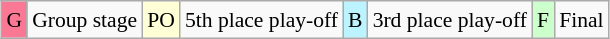<table class="wikitable" style="margin:0.5em auto; font-size:90%; line-height:1.25em;">
<tr>
<td bgcolor="#FA7894" align=center>G</td>
<td>Group stage</td>
<td bgcolor="#FFFFD7" align=center>PO</td>
<td>5th place play-off</td>
<td bgcolor="#BBF3FF" align=center>B</td>
<td>3rd place play-off</td>
<td bgcolor="#ccffcc" align=center>F</td>
<td>Final</td>
</tr>
</table>
